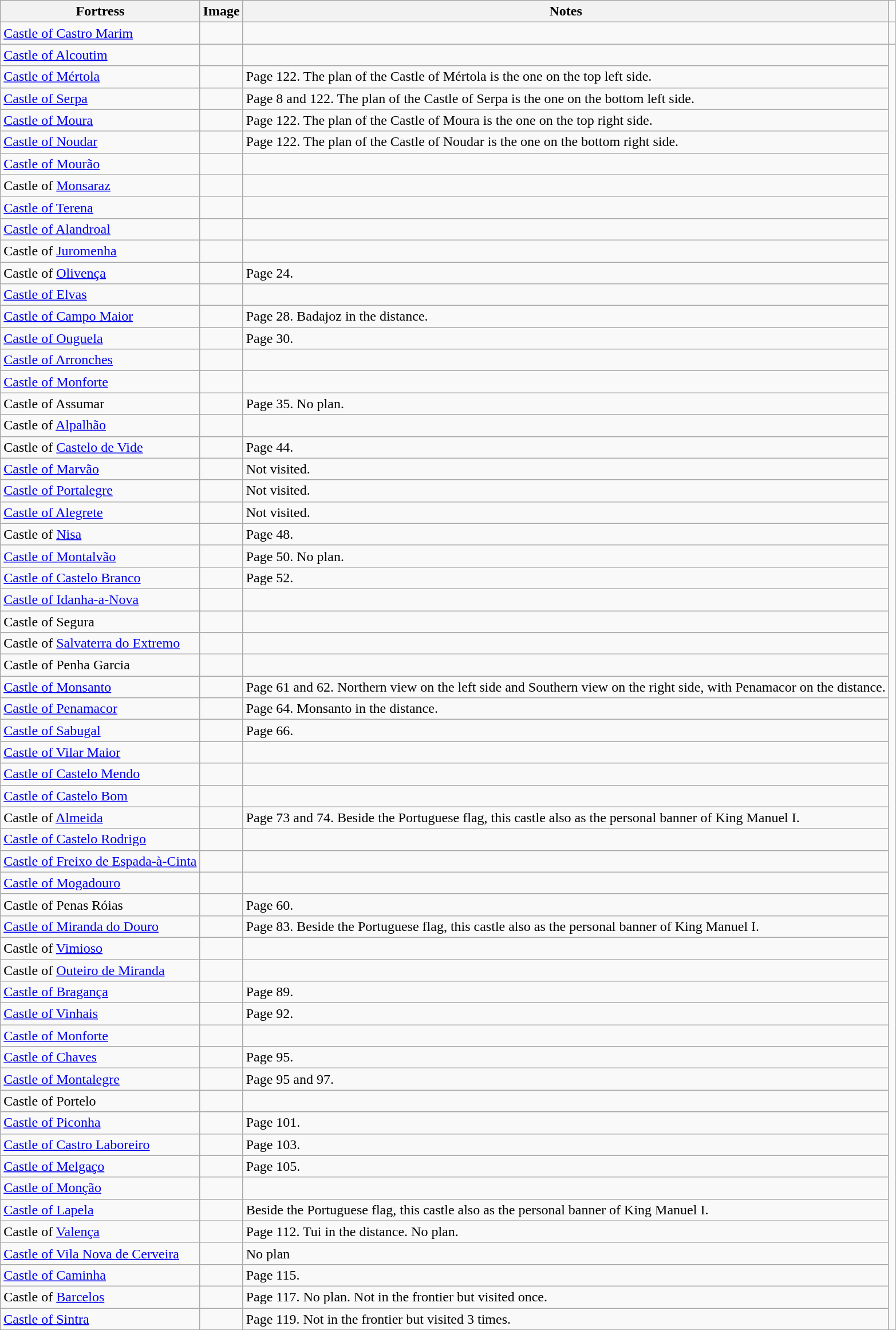<table class="wikitable">
<tr>
<th>Fortress</th>
<th>Image</th>
<th>Notes</th>
</tr>
<tr>
<td><a href='#'>Castle of Castro Marim</a></td>
<td></td>
<td></td>
<td></td>
</tr>
<tr>
<td><a href='#'>Castle of Alcoutim</a></td>
<td></td>
<td></td>
</tr>
<tr>
<td><a href='#'>Castle of Mértola</a></td>
<td></td>
<td>Page 122. The plan of the Castle of Mértola is the one on the top left side.</td>
</tr>
<tr>
<td><a href='#'>Castle of Serpa</a></td>
<td> </td>
<td>Page 8 and 122. The plan of the Castle of Serpa is the one on the bottom left side.</td>
</tr>
<tr>
<td><a href='#'>Castle of Moura</a></td>
<td></td>
<td>Page 122. The plan of the Castle of Moura is the one on the top right side.</td>
</tr>
<tr>
<td><a href='#'>Castle of Noudar</a></td>
<td></td>
<td>Page 122. The plan of the Castle of Noudar is the one on the bottom right side.</td>
</tr>
<tr>
<td><a href='#'>Castle of Mourão</a></td>
<td></td>
<td></td>
</tr>
<tr>
<td>Castle of <a href='#'>Monsaraz</a></td>
<td></td>
<td></td>
</tr>
<tr>
<td><a href='#'>Castle of Terena</a></td>
<td></td>
<td></td>
</tr>
<tr>
<td><a href='#'>Castle of Alandroal</a></td>
<td></td>
<td></td>
</tr>
<tr>
<td>Castle of <a href='#'>Juromenha</a></td>
<td></td>
<td></td>
</tr>
<tr>
<td>Castle of <a href='#'>Olivença</a></td>
<td></td>
<td>Page 24.</td>
</tr>
<tr>
<td><a href='#'>Castle of Elvas</a></td>
<td></td>
<td></td>
</tr>
<tr>
<td><a href='#'>Castle of Campo Maior</a></td>
<td></td>
<td>Page 28. Badajoz in the distance.</td>
</tr>
<tr>
<td><a href='#'>Castle of Ouguela</a></td>
<td></td>
<td>Page 30.</td>
</tr>
<tr>
<td><a href='#'>Castle of Arronches</a></td>
<td></td>
<td></td>
</tr>
<tr>
<td><a href='#'>Castle of Monforte</a></td>
<td></td>
<td></td>
</tr>
<tr>
<td>Castle of Assumar</td>
<td></td>
<td>Page 35. No plan.</td>
</tr>
<tr>
<td>Castle of <a href='#'>Alpalhão</a></td>
<td></td>
<td></td>
</tr>
<tr>
<td>Castle of <a href='#'>Castelo de Vide</a></td>
<td></td>
<td>Page 44.</td>
</tr>
<tr>
<td><a href='#'>Castle of Marvão</a></td>
<td></td>
<td>Not visited.</td>
</tr>
<tr>
<td><a href='#'>Castle of Portalegre</a></td>
<td></td>
<td>Not visited.</td>
</tr>
<tr>
<td><a href='#'>Castle of Alegrete</a></td>
<td></td>
<td>Not visited.</td>
</tr>
<tr>
<td>Castle of <a href='#'>Nisa</a></td>
<td></td>
<td>Page 48.</td>
</tr>
<tr>
<td><a href='#'>Castle of Montalvão</a></td>
<td></td>
<td>Page 50. No plan.</td>
</tr>
<tr>
<td><a href='#'>Castle of Castelo Branco</a></td>
<td></td>
<td>Page 52.</td>
</tr>
<tr>
<td><a href='#'>Castle of Idanha-a-Nova</a></td>
<td></td>
<td></td>
</tr>
<tr>
<td>Castle of Segura</td>
<td></td>
<td></td>
</tr>
<tr>
<td>Castle of <a href='#'>Salvaterra do Extremo</a></td>
<td></td>
<td></td>
</tr>
<tr>
<td>Castle of Penha Garcia</td>
<td></td>
<td></td>
</tr>
<tr>
<td><a href='#'>Castle of Monsanto</a></td>
<td> </td>
<td>Page 61 and 62. Northern view on the left side and Southern view on the right side, with Penamacor on the distance.</td>
</tr>
<tr>
<td><a href='#'>Castle of Penamacor</a></td>
<td></td>
<td>Page 64. Monsanto in the distance.</td>
</tr>
<tr>
<td><a href='#'>Castle of Sabugal</a></td>
<td></td>
<td>Page 66.</td>
</tr>
<tr>
<td><a href='#'>Castle of Vilar Maior</a></td>
<td></td>
<td></td>
</tr>
<tr>
<td><a href='#'>Castle of Castelo Mendo</a></td>
<td></td>
<td></td>
</tr>
<tr>
<td><a href='#'>Castle of Castelo Bom</a></td>
<td></td>
<td></td>
</tr>
<tr>
<td>Castle of <a href='#'>Almeida</a></td>
<td> </td>
<td>Page 73 and 74. Beside the Portuguese flag, this castle also as the personal banner of King Manuel I.</td>
</tr>
<tr>
<td><a href='#'>Castle of Castelo Rodrigo</a></td>
<td></td>
<td></td>
</tr>
<tr>
<td><a href='#'>Castle of Freixo de Espada-à-Cinta</a></td>
<td></td>
<td></td>
</tr>
<tr>
<td><a href='#'>Castle of Mogadouro</a></td>
<td></td>
<td></td>
</tr>
<tr>
<td>Castle of Penas Róias</td>
<td></td>
<td>Page 60.</td>
</tr>
<tr>
<td><a href='#'>Castle of Miranda do Douro</a></td>
<td></td>
<td>Page 83. Beside the Portuguese flag, this castle also as the personal banner of King Manuel I.</td>
</tr>
<tr>
<td>Castle of <a href='#'>Vimioso</a></td>
<td></td>
<td></td>
</tr>
<tr>
<td>Castle of <a href='#'>Outeiro de Miranda</a></td>
<td></td>
<td></td>
</tr>
<tr>
<td><a href='#'>Castle of Bragança</a></td>
<td></td>
<td>Page 89.</td>
</tr>
<tr>
<td><a href='#'>Castle of Vinhais</a></td>
<td></td>
<td>Page 92.</td>
</tr>
<tr>
<td><a href='#'>Castle of Monforte</a></td>
<td></td>
<td></td>
</tr>
<tr>
<td><a href='#'>Castle of Chaves</a></td>
<td></td>
<td>Page 95.</td>
</tr>
<tr>
<td><a href='#'>Castle of Montalegre</a></td>
<td></td>
<td>Page 95 and 97.</td>
</tr>
<tr>
<td>Castle of Portelo</td>
<td></td>
<td></td>
</tr>
<tr>
<td><a href='#'>Castle of Piconha</a></td>
<td></td>
<td>Page 101.</td>
</tr>
<tr>
<td><a href='#'>Castle of Castro Laboreiro</a></td>
<td></td>
<td>Page 103.</td>
</tr>
<tr>
<td><a href='#'>Castle of Melgaço</a></td>
<td></td>
<td>Page 105.</td>
</tr>
<tr>
<td><a href='#'>Castle of Monção</a></td>
<td></td>
<td></td>
</tr>
<tr>
<td><a href='#'>Castle of Lapela</a></td>
<td></td>
<td>Beside the Portuguese flag, this castle also as the personal banner of King Manuel I.</td>
</tr>
<tr>
<td>Castle of <a href='#'>Valença</a></td>
<td></td>
<td>Page 112. Tui in the distance. No plan.</td>
</tr>
<tr>
<td><a href='#'>Castle of Vila Nova de Cerveira</a></td>
<td></td>
<td>No plan</td>
</tr>
<tr>
<td><a href='#'>Castle of Caminha</a></td>
<td></td>
<td>Page 115.</td>
</tr>
<tr>
<td>Castle of <a href='#'>Barcelos</a></td>
<td></td>
<td>Page 117. No plan. Not in the frontier but visited once.</td>
</tr>
<tr>
<td><a href='#'>Castle of Sintra</a></td>
<td></td>
<td>Page 119. Not in the frontier but visited 3 times.</td>
</tr>
</table>
